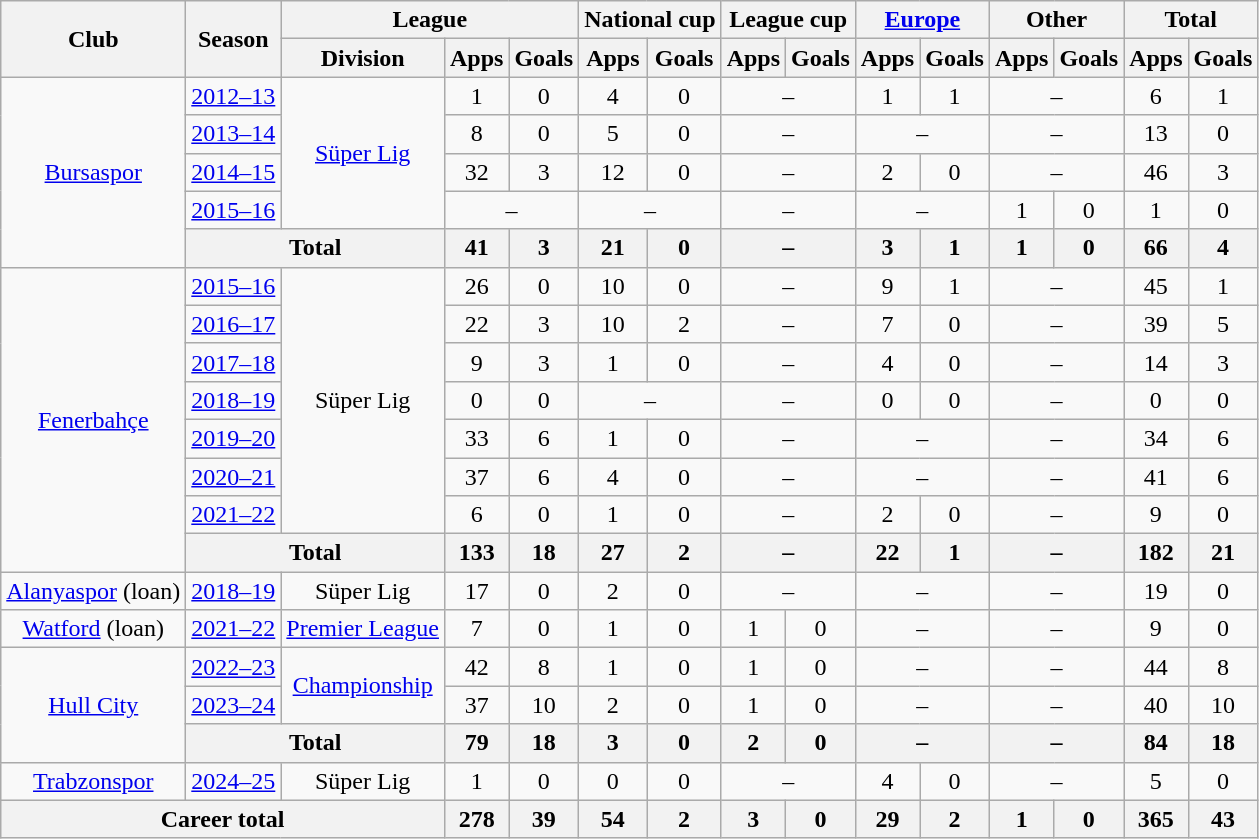<table class="wikitable" style="text-align:center">
<tr>
<th rowspan="2">Club</th>
<th rowspan="2">Season</th>
<th colspan="3">League</th>
<th colspan="2">National cup</th>
<th colspan="2">League cup</th>
<th colspan="2"><a href='#'>Europe</a></th>
<th colspan="2">Other</th>
<th colspan="2">Total</th>
</tr>
<tr>
<th>Division</th>
<th>Apps</th>
<th>Goals</th>
<th>Apps</th>
<th>Goals</th>
<th>Apps</th>
<th>Goals</th>
<th>Apps</th>
<th>Goals</th>
<th>Apps</th>
<th>Goals</th>
<th>Apps</th>
<th>Goals</th>
</tr>
<tr>
<td rowspan="5"><a href='#'>Bursaspor</a></td>
<td><a href='#'>2012–13</a></td>
<td rowspan="4"><a href='#'>Süper Lig</a></td>
<td>1</td>
<td>0</td>
<td>4</td>
<td>0</td>
<td colspan="2">–</td>
<td>1</td>
<td>1</td>
<td colspan="2">–</td>
<td>6</td>
<td>1</td>
</tr>
<tr>
<td><a href='#'>2013–14</a></td>
<td>8</td>
<td>0</td>
<td>5</td>
<td>0</td>
<td colspan="2">–</td>
<td colspan="2">–</td>
<td colspan="2">–</td>
<td>13</td>
<td>0</td>
</tr>
<tr>
<td><a href='#'>2014–15</a></td>
<td>32</td>
<td>3</td>
<td>12</td>
<td>0</td>
<td colspan="2">–</td>
<td>2</td>
<td>0</td>
<td colspan="2">–</td>
<td>46</td>
<td>3</td>
</tr>
<tr>
<td><a href='#'>2015–16</a></td>
<td colspan="2">–</td>
<td colspan="2">–</td>
<td colspan="2">–</td>
<td colspan="2">–</td>
<td>1</td>
<td>0</td>
<td>1</td>
<td>0</td>
</tr>
<tr>
<th colspan="2">Total</th>
<th>41</th>
<th>3</th>
<th>21</th>
<th>0</th>
<th colspan="2">–</th>
<th>3</th>
<th>1</th>
<th>1</th>
<th>0</th>
<th>66</th>
<th>4</th>
</tr>
<tr>
<td rowspan="8"><a href='#'>Fenerbahçe</a></td>
<td><a href='#'>2015–16</a></td>
<td rowspan="7">Süper Lig</td>
<td>26</td>
<td>0</td>
<td>10</td>
<td>0</td>
<td colspan="2">–</td>
<td>9</td>
<td>1</td>
<td colspan="2">–</td>
<td>45</td>
<td>1</td>
</tr>
<tr>
<td><a href='#'>2016–17</a></td>
<td>22</td>
<td>3</td>
<td>10</td>
<td>2</td>
<td colspan="2">–</td>
<td>7</td>
<td>0</td>
<td colspan="2">–</td>
<td>39</td>
<td>5</td>
</tr>
<tr>
<td><a href='#'>2017–18</a></td>
<td>9</td>
<td>3</td>
<td>1</td>
<td>0</td>
<td colspan="2">–</td>
<td>4</td>
<td>0</td>
<td colspan="2">–</td>
<td>14</td>
<td>3</td>
</tr>
<tr>
<td><a href='#'>2018–19</a></td>
<td>0</td>
<td>0</td>
<td colspan="2">–</td>
<td colspan="2">–</td>
<td>0</td>
<td>0</td>
<td colspan="2">–</td>
<td>0</td>
<td>0</td>
</tr>
<tr>
<td><a href='#'>2019–20</a></td>
<td>33</td>
<td>6</td>
<td>1</td>
<td>0</td>
<td colspan="2">–</td>
<td colspan="2">–</td>
<td colspan="2">–</td>
<td>34</td>
<td>6</td>
</tr>
<tr>
<td><a href='#'>2020–21</a></td>
<td>37</td>
<td>6</td>
<td>4</td>
<td>0</td>
<td colspan="2">–</td>
<td colspan="2">–</td>
<td colspan="2">–</td>
<td>41</td>
<td>6</td>
</tr>
<tr>
<td><a href='#'>2021–22</a></td>
<td>6</td>
<td>0</td>
<td>1</td>
<td>0</td>
<td colspan="2">–</td>
<td>2</td>
<td>0</td>
<td colspan="2">–</td>
<td>9</td>
<td>0</td>
</tr>
<tr>
<th colspan="2">Total</th>
<th>133</th>
<th>18</th>
<th>27</th>
<th>2</th>
<th colspan="2">–</th>
<th>22</th>
<th>1</th>
<th colspan="2">–</th>
<th>182</th>
<th>21</th>
</tr>
<tr>
<td><a href='#'>Alanyaspor</a> (loan)</td>
<td><a href='#'>2018–19</a></td>
<td>Süper Lig</td>
<td>17</td>
<td>0</td>
<td>2</td>
<td>0</td>
<td colspan="2">–</td>
<td colspan="2">–</td>
<td colspan="2">–</td>
<td>19</td>
<td>0</td>
</tr>
<tr>
<td><a href='#'>Watford</a> (loan)</td>
<td><a href='#'>2021–22</a></td>
<td><a href='#'>Premier League</a></td>
<td>7</td>
<td>0</td>
<td>1</td>
<td>0</td>
<td>1</td>
<td>0</td>
<td colspan="2">–</td>
<td colspan="2">–</td>
<td>9</td>
<td>0</td>
</tr>
<tr>
<td rowspan="3"><a href='#'>Hull City</a></td>
<td><a href='#'>2022–23</a></td>
<td rowspan="2"><a href='#'>Championship</a></td>
<td>42</td>
<td>8</td>
<td>1</td>
<td>0</td>
<td>1</td>
<td>0</td>
<td colspan="2">–</td>
<td colspan="2">–</td>
<td>44</td>
<td>8</td>
</tr>
<tr>
<td><a href='#'>2023–24</a></td>
<td>37</td>
<td>10</td>
<td>2</td>
<td>0</td>
<td>1</td>
<td>0</td>
<td colspan="2">–</td>
<td colspan="2">–</td>
<td>40</td>
<td>10</td>
</tr>
<tr>
<th colspan="2">Total</th>
<th>79</th>
<th>18</th>
<th>3</th>
<th>0</th>
<th>2</th>
<th>0</th>
<th colspan="2">–</th>
<th colspan="2">–</th>
<th>84</th>
<th>18</th>
</tr>
<tr>
<td><a href='#'>Trabzonspor</a></td>
<td><a href='#'>2024–25</a></td>
<td>Süper Lig</td>
<td>1</td>
<td>0</td>
<td>0</td>
<td>0</td>
<td colspan="2">–</td>
<td>4</td>
<td>0</td>
<td colspan="2">–</td>
<td>5</td>
<td>0</td>
</tr>
<tr>
<th colspan="3">Career total</th>
<th>278</th>
<th>39</th>
<th>54</th>
<th>2</th>
<th>3</th>
<th>0</th>
<th>29</th>
<th>2</th>
<th>1</th>
<th>0</th>
<th>365</th>
<th>43</th>
</tr>
</table>
